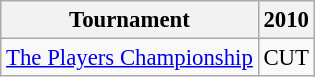<table class="wikitable" style="font-size:95%;text-align:center;">
<tr>
<th>Tournament</th>
<th>2010</th>
</tr>
<tr>
<td align=left><a href='#'>The Players Championship</a></td>
<td>CUT</td>
</tr>
</table>
